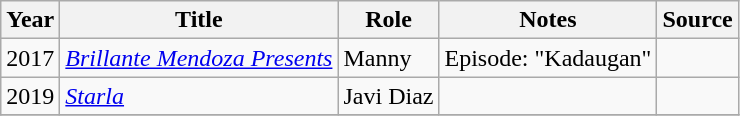<table class="wikitable sortable" >
<tr>
<th>Year</th>
<th>Title</th>
<th>Role</th>
<th class="unsortable">Notes </th>
<th class="unsortable">Source </th>
</tr>
<tr>
<td>2017</td>
<td><em><a href='#'>Brillante Mendoza Presents</a></em></td>
<td>Manny</td>
<td>Episode: "Kadaugan"</td>
<td></td>
</tr>
<tr>
<td>2019</td>
<td><em><a href='#'>Starla</a></em></td>
<td>Javi Diaz</td>
<td></td>
<td></td>
</tr>
<tr>
</tr>
</table>
